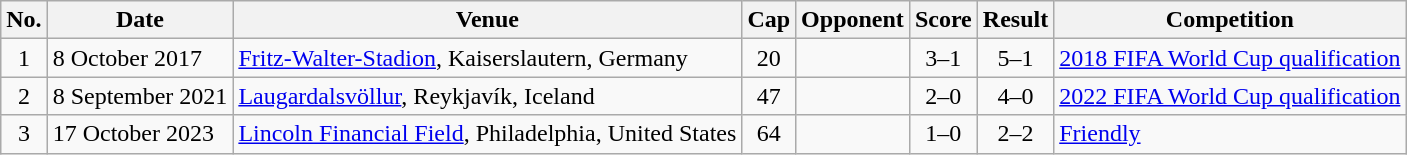<table class="wikitable sortable">
<tr>
<th scope=col>No.</th>
<th scope=col>Date</th>
<th scope=col>Venue</th>
<th scope=col>Cap</th>
<th scope=col>Opponent</th>
<th scope=col>Score</th>
<th scope=col>Result</th>
<th scope=col>Competition</th>
</tr>
<tr>
<td align=center>1</td>
<td>8 October 2017</td>
<td><a href='#'>Fritz-Walter-Stadion</a>, Kaiserslautern, Germany</td>
<td align=center>20</td>
<td></td>
<td align=center>3–1</td>
<td align=center>5–1</td>
<td><a href='#'>2018 FIFA World Cup qualification</a></td>
</tr>
<tr>
<td align=center>2</td>
<td>8 September 2021</td>
<td><a href='#'>Laugardalsvöllur</a>, Reykjavík, Iceland</td>
<td align=center>47</td>
<td></td>
<td align=center>2–0</td>
<td align=center>4–0</td>
<td><a href='#'>2022 FIFA World Cup qualification</a></td>
</tr>
<tr>
<td align=center>3</td>
<td>17 October 2023</td>
<td><a href='#'>Lincoln Financial Field</a>, Philadelphia, United States</td>
<td align=center>64</td>
<td></td>
<td align=center>1–0</td>
<td align=center>2–2</td>
<td><a href='#'>Friendly</a></td>
</tr>
</table>
